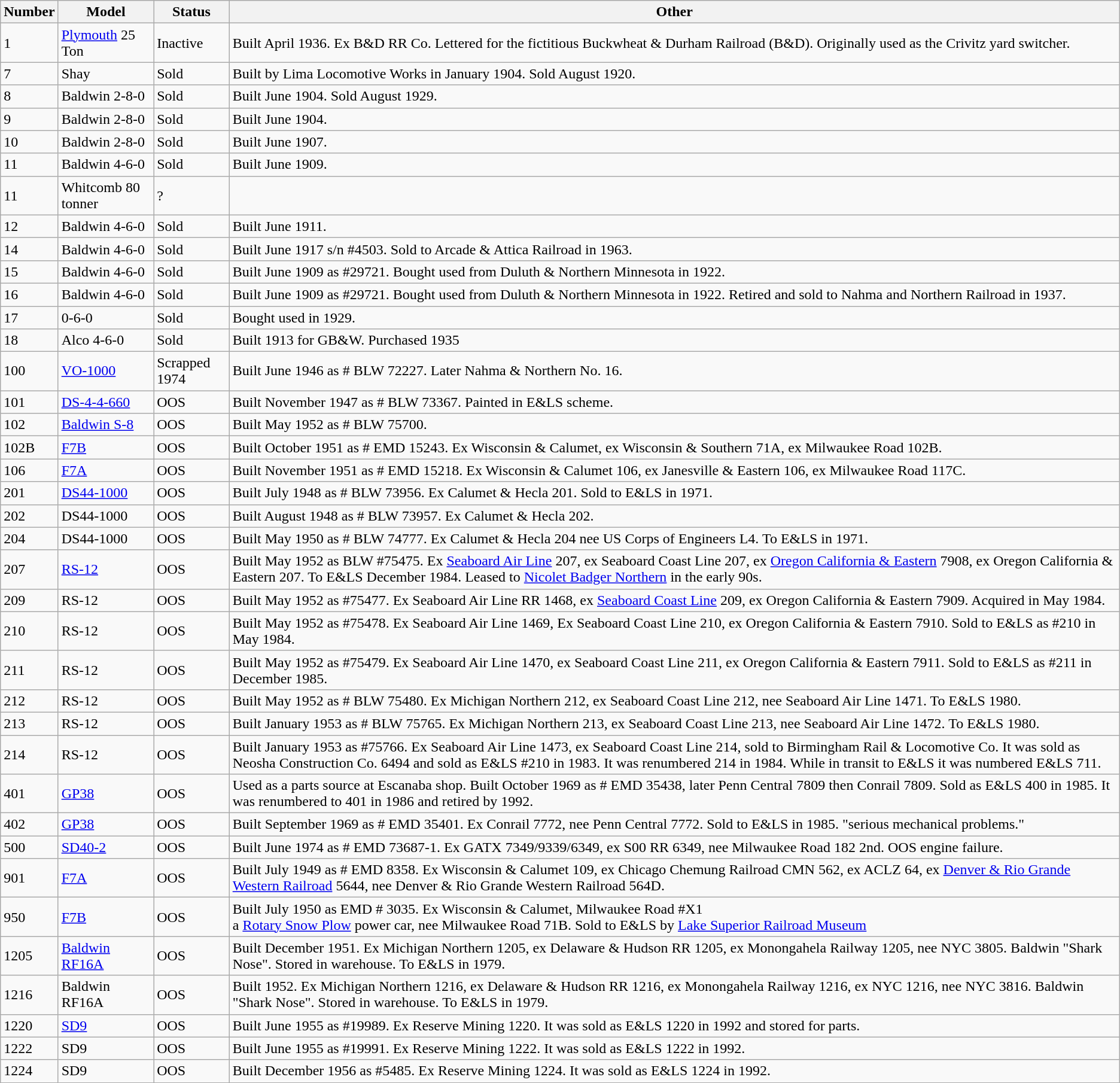<table class="wikitable">
<tr>
<th>Number</th>
<th>Model</th>
<th>Status</th>
<th>Other</th>
</tr>
<tr>
<td>1</td>
<td><a href='#'>Plymouth</a> 25 Ton</td>
<td>Inactive</td>
<td>Built April 1936. Ex B&D RR Co. Lettered for the fictitious Buckwheat & Durham Railroad (B&D). Originally used as the Crivitz yard switcher.</td>
</tr>
<tr>
<td>7</td>
<td>Shay</td>
<td>Sold</td>
<td>Built by Lima Locomotive Works in January 1904. Sold August 1920.</td>
</tr>
<tr>
<td>8</td>
<td>Baldwin 2-8-0</td>
<td>Sold</td>
<td>Built June 1904. Sold August 1929.</td>
</tr>
<tr>
<td>9</td>
<td>Baldwin 2-8-0</td>
<td>Sold</td>
<td>Built June 1904.</td>
</tr>
<tr>
<td>10</td>
<td>Baldwin 2-8-0</td>
<td>Sold</td>
<td>Built June 1907.</td>
</tr>
<tr>
<td>11</td>
<td>Baldwin 4-6-0</td>
<td>Sold</td>
<td>Built June 1909.</td>
</tr>
<tr>
<td>11</td>
<td>Whitcomb 80 tonner</td>
<td>?</td>
<td></td>
</tr>
<tr>
<td>12</td>
<td>Baldwin 4-6-0</td>
<td>Sold</td>
<td>Built June 1911.</td>
</tr>
<tr>
<td>14</td>
<td>Baldwin 4-6-0</td>
<td>Sold</td>
<td>Built June 1917 s/n #4503. Sold to Arcade & Attica Railroad in 1963.</td>
</tr>
<tr>
<td>15</td>
<td>Baldwin 4-6-0</td>
<td>Sold</td>
<td>Built June 1909 as #29721. Bought used from Duluth & Northern Minnesota in 1922.</td>
</tr>
<tr>
<td>16</td>
<td>Baldwin 4-6-0</td>
<td>Sold</td>
<td>Built June 1909 as #29721. Bought used from Duluth & Northern Minnesota in 1922. Retired and sold to Nahma and Northern Railroad in 1937.</td>
</tr>
<tr>
<td>17</td>
<td>0-6-0</td>
<td>Sold</td>
<td>Bought used in 1929.</td>
</tr>
<tr>
<td>18</td>
<td>Alco 4-6-0</td>
<td>Sold</td>
<td>Built 1913 for GB&W. Purchased 1935</td>
</tr>
<tr>
<td>100</td>
<td><a href='#'>VO-1000</a></td>
<td>Scrapped 1974</td>
<td>Built June 1946 as # BLW 72227. Later Nahma & Northern No. 16.</td>
</tr>
<tr>
<td>101</td>
<td><a href='#'>DS-4-4-660</a></td>
<td>OOS</td>
<td>Built November 1947 as # BLW 73367. Painted in E&LS scheme.</td>
</tr>
<tr>
<td>102</td>
<td><a href='#'>Baldwin S-8</a></td>
<td>OOS</td>
<td>Built May 1952 as # BLW 75700.</td>
</tr>
<tr>
<td>102B</td>
<td><a href='#'>F7B</a></td>
<td>OOS</td>
<td>Built October 1951 as # EMD 15243. Ex Wisconsin & Calumet, ex Wisconsin & Southern 71A, ex Milwaukee Road 102B.</td>
</tr>
<tr>
<td>106</td>
<td><a href='#'>F7A</a></td>
<td>OOS</td>
<td>Built November 1951 as # EMD 15218. Ex Wisconsin & Calumet 106, ex Janesville & Eastern 106, ex Milwaukee Road 117C.</td>
</tr>
<tr>
<td>201</td>
<td><a href='#'>DS44-1000</a></td>
<td>OOS</td>
<td>Built July 1948 as # BLW 73956. Ex Calumet & Hecla 201. Sold to E&LS in 1971.</td>
</tr>
<tr>
<td>202</td>
<td Baldwin DS-4-4-1000>DS44-1000</td>
<td>OOS</td>
<td>Built August 1948 as # BLW 73957. Ex Calumet & Hecla 202.</td>
</tr>
<tr>
<td>204</td>
<td Baldwin DS-4-4-1000>DS44-1000</td>
<td>OOS</td>
<td>Built May 1950 as # BLW 74777. Ex Calumet & Hecla 204 nee US Corps of Engineers L4. To E&LS in 1971.</td>
</tr>
<tr>
<td>207</td>
<td><a href='#'>RS-12</a></td>
<td>OOS</td>
<td>Built May 1952 as BLW #75475. Ex <a href='#'>Seaboard Air Line</a> 207, ex Seaboard Coast Line 207, ex <a href='#'>Oregon California & Eastern</a> 7908, ex Oregon California & Eastern 207. To E&LS December 1984. Leased to <a href='#'>Nicolet Badger Northern</a> in the early 90s.</td>
</tr>
<tr>
<td>209</td>
<td Baldwin RS-12>RS-12</td>
<td>OOS</td>
<td>Built May 1952 as #75477. Ex Seaboard Air Line RR 1468, ex <a href='#'>Seaboard Coast Line</a> 209, ex Oregon California & Eastern 7909. Acquired in May 1984.</td>
</tr>
<tr>
<td>210</td>
<td Baldwin RS-12>RS-12</td>
<td>OOS</td>
<td>Built May 1952 as #75478. Ex Seaboard Air Line 1469, Ex Seaboard Coast Line 210, ex Oregon California & Eastern 7910. Sold to E&LS as #210 in May 1984.</td>
</tr>
<tr>
<td>211</td>
<td Baldwin RS-12>RS-12</td>
<td>OOS</td>
<td>Built May 1952 as #75479. Ex Seaboard Air Line 1470, ex Seaboard Coast Line 211, ex Oregon California & Eastern 7911. Sold to E&LS as #211 in December 1985.</td>
</tr>
<tr>
<td>212</td>
<td Baldwin RS-12>RS-12</td>
<td>OOS</td>
<td>Built May 1952 as # BLW 75480. Ex Michigan Northern 212, ex Seaboard Coast Line 212, nee Seaboard Air Line 1471. To E&LS 1980.</td>
</tr>
<tr>
<td>213</td>
<td Baldwin RS-12>RS-12</td>
<td>OOS</td>
<td>Built January 1953 as # BLW 75765. Ex Michigan Northern 213, ex Seaboard Coast Line 213, nee Seaboard Air Line 1472. To E&LS 1980.</td>
</tr>
<tr>
<td>214</td>
<td Baldwin RS-12>RS-12</td>
<td>OOS</td>
<td>Built January 1953 as #75766. Ex Seaboard Air Line 1473, ex Seaboard Coast Line 214, sold to Birmingham Rail & Locomotive Co. It was sold as Neosha Construction Co. 6494 and sold as E&LS #210 in 1983. It was renumbered 214 in 1984. While in transit to E&LS it was numbered E&LS 711.</td>
</tr>
<tr>
<td>401</td>
<td><a href='#'>GP38</a></td>
<td>OOS</td>
<td>Used as a parts source at Escanaba shop. Built October 1969 as # EMD 35438, later Penn Central 7809 then Conrail 7809. Sold as E&LS 400 in 1985. It was renumbered to 401 in 1986 and retired by 1992.</td>
</tr>
<tr>
<td>402</td>
<td><a href='#'>GP38</a></td>
<td>OOS</td>
<td>Built September 1969 as # EMD 35401. Ex Conrail 7772, nee Penn Central 7772. Sold to E&LS in 1985. "serious mechanical problems."</td>
</tr>
<tr>
<td>500</td>
<td><a href='#'>SD40-2</a></td>
<td>OOS</td>
<td>Built June 1974 as # EMD 73687-1. Ex GATX 7349/9339/6349, ex S00 RR 6349, nee Milwaukee Road 182 2nd. OOS engine failure.</td>
</tr>
<tr>
<td>901</td>
<td><a href='#'>F7A</a></td>
<td>OOS</td>
<td>Built July 1949 as # EMD 8358. Ex Wisconsin & Calumet 109, ex Chicago Chemung Railroad CMN 562, ex ACLZ 64, ex <a href='#'>Denver & Rio Grande Western Railroad</a> 5644, nee Denver & Rio Grande Western Railroad 564D.</td>
</tr>
<tr>
<td>950</td>
<td><a href='#'>F7B</a></td>
<td>OOS</td>
<td>Built July 1950 as EMD # 3035. Ex Wisconsin & Calumet, Milwaukee Road #X1<br>a <a href='#'>Rotary Snow Plow</a> power car, nee Milwaukee Road 71B. Sold to E&LS by <a href='#'>Lake Superior Railroad Museum</a></td>
</tr>
<tr>
<td>1205</td>
<td><a href='#'>Baldwin RF16A</a></td>
<td>OOS</td>
<td>Built December 1951. Ex Michigan Northern 1205, ex Delaware & Hudson RR 1205, ex Monongahela Railway 1205, nee NYC 3805. Baldwin "Shark Nose". Stored in warehouse. To E&LS in 1979.</td>
</tr>
<tr>
<td>1216</td>
<td Baldwin RF-16>Baldwin RF16A</td>
<td>OOS</td>
<td>Built 1952. Ex Michigan Northern 1216, ex Delaware & Hudson RR 1216, ex Monongahela Railway 1216, ex NYC 1216, nee NYC 3816. Baldwin "Shark Nose". Stored in warehouse. To E&LS in 1979.</td>
</tr>
<tr>
<td>1220</td>
<td><a href='#'>SD9</a></td>
<td>OOS</td>
<td>Built June 1955 as #19989. Ex Reserve Mining 1220. It was sold as E&LS 1220 in 1992 and stored for parts.</td>
</tr>
<tr>
<td>1222</td>
<td EMD SD9>SD9</td>
<td>OOS</td>
<td>Built June 1955 as #19991. Ex Reserve Mining 1222. It was sold as E&LS 1222 in 1992.</td>
</tr>
<tr>
<td>1224</td>
<td EMD SD9>SD9</td>
<td>OOS</td>
<td>Built December 1956 as #5485. Ex Reserve Mining 1224. It was sold as E&LS 1224 in 1992.</td>
</tr>
</table>
